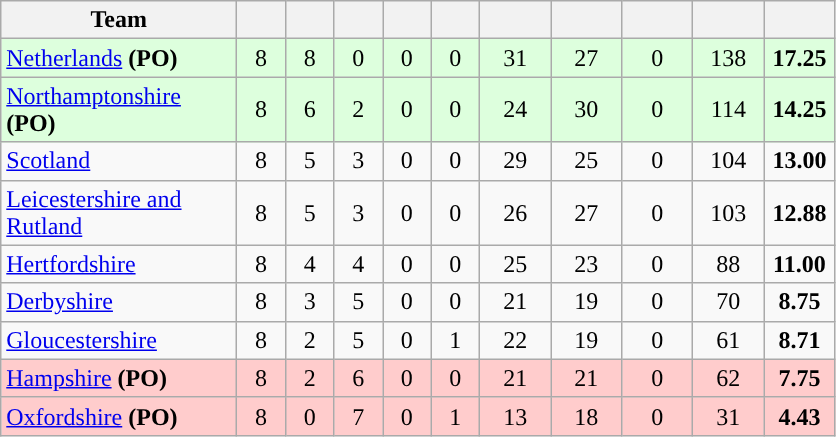<table class="wikitable" style="text-align:center">
<tr>
<th width="150">Team</th>
<th width="25"></th>
<th width="25"></th>
<th width="25"></th>
<th width="25"></th>
<th width="25"></th>
<th width="40"></th>
<th width="40"></th>
<th width="40"></th>
<th width="40"></th>
<th width="40"></th>
</tr>
<tr style="background:#dfd;">
<td style="text-align:left"><a href='#'>Netherlands</a> <strong>(PO)</strong></td>
<td>8</td>
<td>8</td>
<td>0</td>
<td>0</td>
<td>0</td>
<td>31</td>
<td>27</td>
<td>0</td>
<td>138</td>
<td><strong>17.25</strong></td>
</tr>
<tr style="background:#dfd;">
<td style="text-align:left"><a href='#'>Northamptonshire</a> <strong>(PO)</strong></td>
<td>8</td>
<td>6</td>
<td>2</td>
<td>0</td>
<td>0</td>
<td>24</td>
<td>30</td>
<td>0</td>
<td>114</td>
<td><strong>14.25</strong></td>
</tr>
<tr>
<td style="text-align:left"><a href='#'>Scotland</a></td>
<td>8</td>
<td>5</td>
<td>3</td>
<td>0</td>
<td>0</td>
<td>29</td>
<td>25</td>
<td>0</td>
<td>104</td>
<td><strong>13.00</strong></td>
</tr>
<tr>
<td style="text-align:left"><a href='#'>Leicestershire and Rutland</a></td>
<td>8</td>
<td>5</td>
<td>3</td>
<td>0</td>
<td>0</td>
<td>26</td>
<td>27</td>
<td>0</td>
<td>103</td>
<td><strong>12.88</strong></td>
</tr>
<tr>
<td style="text-align:left"><a href='#'>Hertfordshire</a></td>
<td>8</td>
<td>4</td>
<td>4</td>
<td>0</td>
<td>0</td>
<td>25</td>
<td>23</td>
<td>0</td>
<td>88</td>
<td><strong>11.00</strong></td>
</tr>
<tr>
<td style="text-align:left"><a href='#'>Derbyshire</a></td>
<td>8</td>
<td>3</td>
<td>5</td>
<td>0</td>
<td>0</td>
<td>21</td>
<td>19</td>
<td>0</td>
<td>70</td>
<td><strong>8.75</strong></td>
</tr>
<tr>
<td style="text-align:left"><a href='#'>Gloucestershire</a></td>
<td>8</td>
<td>2</td>
<td>5</td>
<td>0</td>
<td>1</td>
<td>22</td>
<td>19</td>
<td>0</td>
<td>61</td>
<td><strong>8.71</strong></td>
</tr>
<tr style="background:#FFCCCC">
<td style="text-align:left"><a href='#'>Hampshire</a> <strong>(PO)</strong></td>
<td>8</td>
<td>2</td>
<td>6</td>
<td>0</td>
<td>0</td>
<td>21</td>
<td>21</td>
<td>0</td>
<td>62</td>
<td><strong>7.75</strong></td>
</tr>
<tr style="background:#FFCCCC">
<td style="text-align:left"><a href='#'>Oxfordshire</a>  <strong>(PO)</strong></td>
<td>8</td>
<td>0</td>
<td>7</td>
<td>0</td>
<td>1</td>
<td>13</td>
<td>18</td>
<td>0</td>
<td>31</td>
<td><strong>4.43</strong></td>
</tr>
</table>
